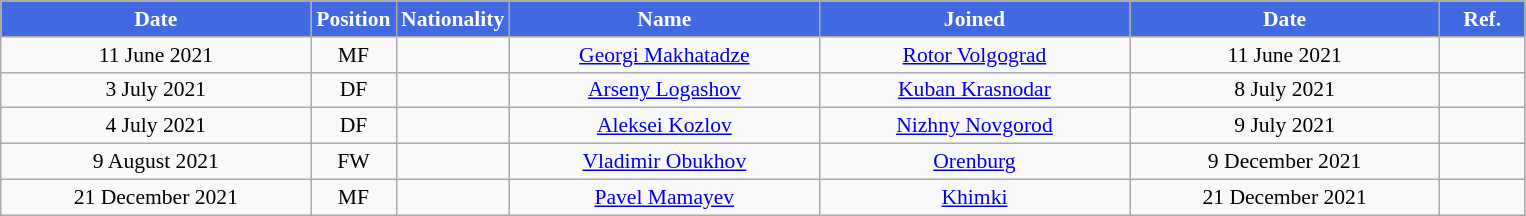<table class="wikitable"  style="text-align:center; font-size:90%; ">
<tr>
<th style="background:#4169E1; color:white; width:200px;">Date</th>
<th style="background:#4169E1; color:white; width:50px;">Position</th>
<th style="background:#4169E1; color:white; width:50px;">Nationality</th>
<th style="background:#4169E1; color:white; width:200px;">Name</th>
<th style="background:#4169E1; color:white; width:200px;">Joined</th>
<th style="background:#4169E1; color:white; width:200px;">Date</th>
<th style="background:#4169E1; color:white; width:50px;">Ref.</th>
</tr>
<tr>
<td>11 June 2021</td>
<td>MF</td>
<td></td>
<td><a href='#'>Georgi Makhatadze</a></td>
<td><a href='#'>Rotor Volgograd</a></td>
<td>11 June 2021</td>
<td></td>
</tr>
<tr>
<td>3 July 2021</td>
<td>DF</td>
<td></td>
<td><a href='#'>Arseny Logashov</a></td>
<td><a href='#'>Kuban Krasnodar</a></td>
<td>8 July 2021</td>
<td></td>
</tr>
<tr>
<td>4 July 2021</td>
<td>DF</td>
<td></td>
<td><a href='#'>Aleksei Kozlov</a></td>
<td><a href='#'>Nizhny Novgorod</a></td>
<td>9 July 2021</td>
<td></td>
</tr>
<tr>
<td>9 August 2021</td>
<td>FW</td>
<td></td>
<td><a href='#'>Vladimir Obukhov</a></td>
<td><a href='#'>Orenburg</a></td>
<td>9 December 2021</td>
<td></td>
</tr>
<tr>
<td>21 December 2021</td>
<td>MF</td>
<td></td>
<td><a href='#'>Pavel Mamayev</a></td>
<td><a href='#'>Khimki</a></td>
<td>21 December 2021</td>
<td></td>
</tr>
</table>
